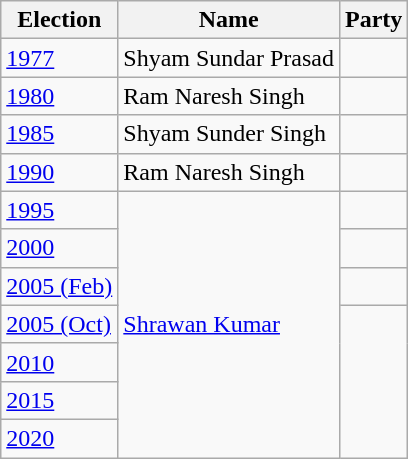<table class="wikitable sortable">
<tr>
<th>Election</th>
<th>Name</th>
<th colspan="2">Party</th>
</tr>
<tr>
<td><a href='#'>1977</a></td>
<td>Shyam Sundar Prasad</td>
<td></td>
</tr>
<tr>
<td><a href='#'>1980</a></td>
<td>Ram Naresh Singh</td>
<td></td>
</tr>
<tr>
<td><a href='#'>1985</a></td>
<td>Shyam Sunder Singh</td>
<td></td>
</tr>
<tr>
<td><a href='#'>1990</a></td>
<td>Ram Naresh Singh</td>
<td></td>
</tr>
<tr>
<td><a href='#'>1995</a></td>
<td rowspan="7"><a href='#'>Shrawan Kumar</a></td>
<td></td>
</tr>
<tr>
<td><a href='#'>2000</a></td>
</tr>
<tr>
<td><a href='#'>2005 (Feb)</a></td>
<td></td>
</tr>
<tr>
<td><a href='#'>2005 (Oct)</a></td>
</tr>
<tr>
<td><a href='#'>2010</a></td>
</tr>
<tr>
<td><a href='#'>2015</a></td>
</tr>
<tr>
<td><a href='#'>2020</a></td>
</tr>
</table>
